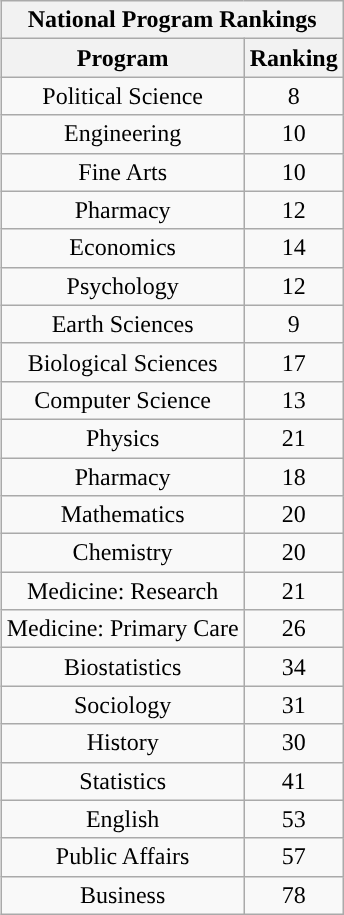<table class="wikitable sortable collapsible collapsed" style="float:right; text-align:center">
<tr>
<th colspan=4>National Program Rankings</th>
</tr>
<tr>
<th>Program</th>
<th>Ranking</th>
</tr>
<tr>
<td>Political Science</td>
<td>8</td>
</tr>
<tr>
<td>Engineering</td>
<td>10</td>
</tr>
<tr>
<td>Fine Arts</td>
<td>10</td>
</tr>
<tr>
<td>Pharmacy</td>
<td>12</td>
</tr>
<tr>
<td>Economics</td>
<td>14</td>
</tr>
<tr>
<td>Psychology</td>
<td>12</td>
</tr>
<tr>
<td>Earth Sciences</td>
<td>9</td>
</tr>
<tr>
<td>Biological Sciences</td>
<td>17</td>
</tr>
<tr>
<td>Computer Science</td>
<td>13</td>
</tr>
<tr>
<td>Physics</td>
<td>21</td>
</tr>
<tr>
<td>Pharmacy</td>
<td>18</td>
</tr>
<tr>
<td>Mathematics</td>
<td>20</td>
</tr>
<tr>
<td>Chemistry</td>
<td>20</td>
</tr>
<tr>
<td>Medicine: Research</td>
<td>21</td>
</tr>
<tr>
<td>Medicine: Primary Care</td>
<td>26</td>
</tr>
<tr>
<td>Biostatistics</td>
<td>34</td>
</tr>
<tr>
<td>Sociology</td>
<td>31</td>
</tr>
<tr>
<td>History</td>
<td>30</td>
</tr>
<tr>
<td>Statistics</td>
<td>41</td>
</tr>
<tr>
<td>English</td>
<td>53</td>
</tr>
<tr>
<td>Public Affairs</td>
<td>57</td>
</tr>
<tr>
<td>Business</td>
<td>78</td>
</tr>
</table>
